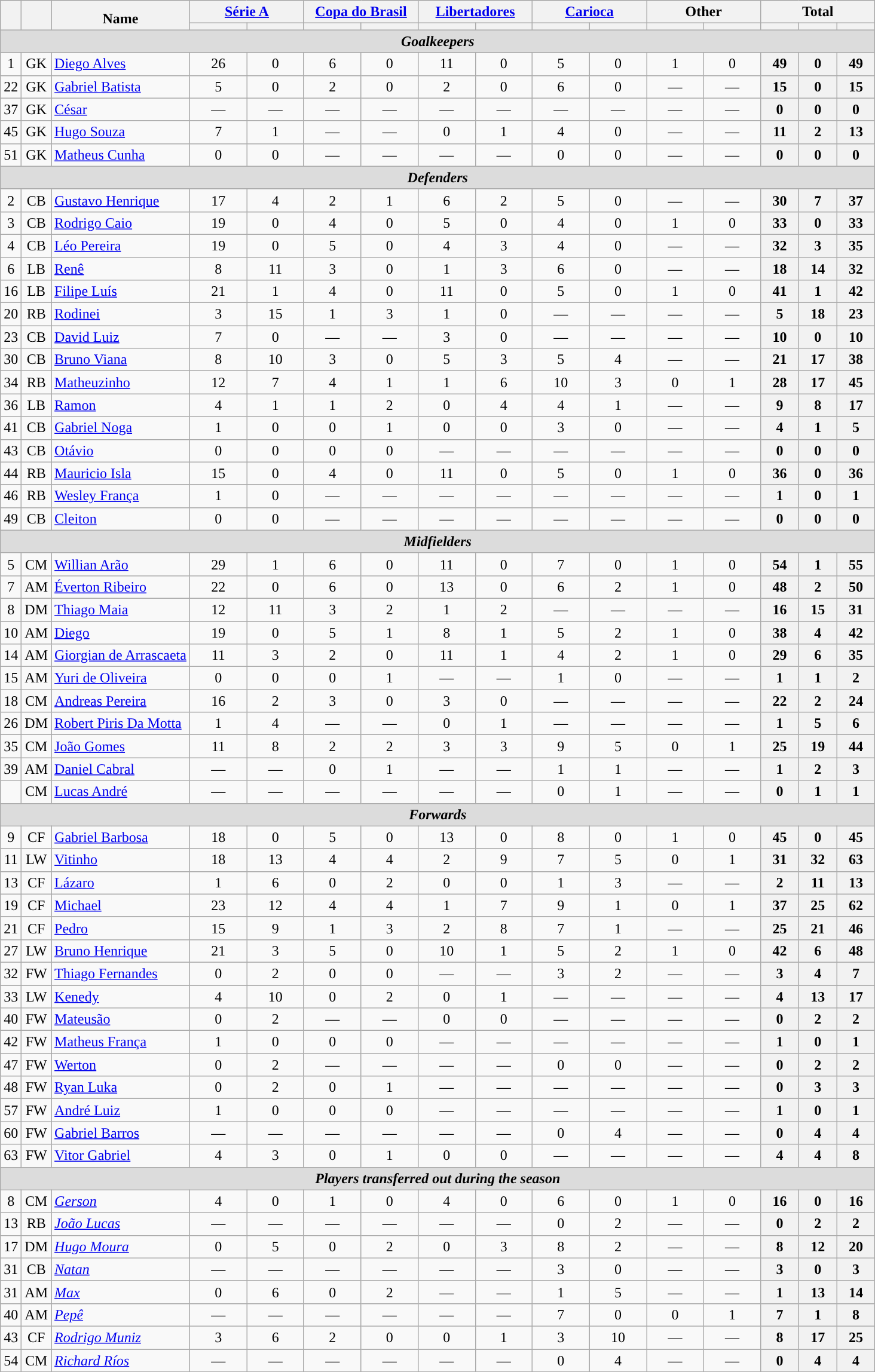<table class="wikitable sortable" style="text-align:center">
<tr>
<th rowspan="2" style="vertical-align:bottom;"></th>
<th rowspan="2" style="vertical-align:bottom;"></th>
<th rowspan="2" style="vertical-align:bottom;">Name</th>
<th colspan="2" style="width:120px;"><a href='#'>Série A</a></th>
<th colspan="2" style="width:120px;"><a href='#'>Copa do Brasil</a></th>
<th colspan="2" style="width:120px;"><a href='#'>Libertadores</a></th>
<th colspan="2" style="width:120px;"><a href='#'>Carioca</a></th>
<th colspan="2" style="width:120px;">Other</th>
<th colspan="3" style="width:120px;">Total</th>
</tr>
<tr>
<th></th>
<th></th>
<th></th>
<th></th>
<th></th>
<th></th>
<th></th>
<th></th>
<th></th>
<th></th>
<th></th>
<th></th>
<th></th>
</tr>
<tr>
<th colspan=16 style=background:#dcdcdc; text-align:center><em>Goalkeepers</em></th>
</tr>
<tr>
<td>1</td>
<td>GK</td>
<td align="left"> <a href='#'>Diego Alves</a></td>
<td>26</td>
<td>0</td>
<td>6</td>
<td>0</td>
<td>11</td>
<td>0</td>
<td>5</td>
<td>0</td>
<td>1</td>
<td>0</td>
<th>49</th>
<th>0</th>
<th>49</th>
</tr>
<tr>
<td>22</td>
<td>GK</td>
<td align="left"> <a href='#'>Gabriel Batista</a></td>
<td>5</td>
<td>0</td>
<td>2</td>
<td>0</td>
<td>2</td>
<td>0</td>
<td>6</td>
<td>0</td>
<td>—</td>
<td>—</td>
<th>15</th>
<th>0</th>
<th>15</th>
</tr>
<tr>
<td>37</td>
<td>GK</td>
<td align="left"> <a href='#'>César</a></td>
<td>—</td>
<td>—</td>
<td>—</td>
<td>—</td>
<td>—</td>
<td>—</td>
<td>—</td>
<td>—</td>
<td>—</td>
<td>—</td>
<th>0</th>
<th>0</th>
<th>0</th>
</tr>
<tr>
<td>45</td>
<td>GK</td>
<td align="left"> <a href='#'>Hugo Souza</a></td>
<td>7</td>
<td>1</td>
<td>—</td>
<td>—</td>
<td>0</td>
<td>1</td>
<td>4</td>
<td>0</td>
<td>—</td>
<td>—</td>
<th>11</th>
<th>2</th>
<th>13</th>
</tr>
<tr>
<td>51</td>
<td>GK</td>
<td align="left"> <a href='#'>Matheus Cunha</a></td>
<td>0</td>
<td>0</td>
<td>—</td>
<td>—</td>
<td>—</td>
<td>—</td>
<td>0</td>
<td>0</td>
<td>—</td>
<td>—</td>
<th>0</th>
<th>0</th>
<th>0</th>
</tr>
<tr>
<th colspan="16" style="background:#dcdcdc;" text-align:center><em>Defenders</em></th>
</tr>
<tr>
<td>2</td>
<td>CB</td>
<td align="left"> <a href='#'>Gustavo Henrique</a></td>
<td>17</td>
<td>4</td>
<td>2</td>
<td>1</td>
<td>6</td>
<td>2</td>
<td>5</td>
<td>0</td>
<td>—</td>
<td>—</td>
<th>30</th>
<th>7</th>
<th>37</th>
</tr>
<tr>
<td>3</td>
<td>CB</td>
<td align="left"> <a href='#'>Rodrigo Caio</a></td>
<td>19</td>
<td>0</td>
<td>4</td>
<td>0</td>
<td>5</td>
<td>0</td>
<td>4</td>
<td>0</td>
<td>1</td>
<td>0</td>
<th>33</th>
<th>0</th>
<th>33</th>
</tr>
<tr>
<td>4</td>
<td>CB</td>
<td align="left"> <a href='#'>Léo Pereira</a></td>
<td>19</td>
<td>0</td>
<td>5</td>
<td>0</td>
<td>4</td>
<td>3</td>
<td>4</td>
<td>0</td>
<td>—</td>
<td>—</td>
<th>32</th>
<th>3</th>
<th>35</th>
</tr>
<tr>
<td>6</td>
<td>LB</td>
<td align="left"> <a href='#'>Renê</a></td>
<td>8</td>
<td>11</td>
<td>3</td>
<td>0</td>
<td>1</td>
<td>3</td>
<td>6</td>
<td>0</td>
<td>—</td>
<td>—</td>
<th>18</th>
<th>14</th>
<th>32</th>
</tr>
<tr>
<td>16</td>
<td>LB</td>
<td align="left"> <a href='#'>Filipe Luís</a></td>
<td>21</td>
<td>1</td>
<td>4</td>
<td>0</td>
<td>11</td>
<td>0</td>
<td>5</td>
<td>0</td>
<td>1</td>
<td>0</td>
<th>41</th>
<th>1</th>
<th>42</th>
</tr>
<tr>
<td>20</td>
<td>RB</td>
<td align="left"> <a href='#'>Rodinei</a></td>
<td>3</td>
<td>15</td>
<td>1</td>
<td>3</td>
<td>1</td>
<td>0</td>
<td>—</td>
<td>—</td>
<td>—</td>
<td>—</td>
<th>5</th>
<th>18</th>
<th>23</th>
</tr>
<tr>
<td>23</td>
<td>CB</td>
<td align="left"> <a href='#'>David Luiz</a></td>
<td>7</td>
<td>0</td>
<td>—</td>
<td>—</td>
<td>3</td>
<td>0</td>
<td>—</td>
<td>—</td>
<td>—</td>
<td>—</td>
<th>10</th>
<th>0</th>
<th>10</th>
</tr>
<tr>
<td>30</td>
<td>CB</td>
<td align="left"> <a href='#'>Bruno Viana</a></td>
<td>8</td>
<td>10</td>
<td>3</td>
<td>0</td>
<td>5</td>
<td>3</td>
<td>5</td>
<td>4</td>
<td>—</td>
<td>—</td>
<th>21</th>
<th>17</th>
<th>38</th>
</tr>
<tr>
<td>34</td>
<td>RB</td>
<td align="left"> <a href='#'>Matheuzinho</a></td>
<td>12</td>
<td>7</td>
<td>4</td>
<td>1</td>
<td>1</td>
<td>6</td>
<td>10</td>
<td>3</td>
<td>0</td>
<td>1</td>
<th>28</th>
<th>17</th>
<th>45</th>
</tr>
<tr>
<td>36</td>
<td>LB</td>
<td align="left"> <a href='#'>Ramon</a></td>
<td>4</td>
<td>1</td>
<td>1</td>
<td>2</td>
<td>0</td>
<td>4</td>
<td>4</td>
<td>1</td>
<td>—</td>
<td>—</td>
<th>9</th>
<th>8</th>
<th>17</th>
</tr>
<tr>
<td>41</td>
<td>CB</td>
<td align="left"> <a href='#'>Gabriel Noga</a></td>
<td>1</td>
<td>0</td>
<td>0</td>
<td>1</td>
<td>0</td>
<td>0</td>
<td>3</td>
<td>0</td>
<td>—</td>
<td>—</td>
<th>4</th>
<th>1</th>
<th>5</th>
</tr>
<tr>
<td>43</td>
<td>CB</td>
<td align="left"> <a href='#'>Otávio</a></td>
<td>0</td>
<td>0</td>
<td>0</td>
<td>0</td>
<td>—</td>
<td>—</td>
<td>—</td>
<td>—</td>
<td>—</td>
<td>—</td>
<th>0</th>
<th>0</th>
<th>0</th>
</tr>
<tr>
<td>44</td>
<td>RB</td>
<td align="left"> <a href='#'>Mauricio Isla</a></td>
<td>15</td>
<td>0</td>
<td>4</td>
<td>0</td>
<td>11</td>
<td>0</td>
<td>5</td>
<td>0</td>
<td>1</td>
<td>0</td>
<th>36</th>
<th>0</th>
<th>36</th>
</tr>
<tr>
<td>46</td>
<td>RB</td>
<td align="left"> <a href='#'>Wesley França</a></td>
<td>1</td>
<td>0</td>
<td>—</td>
<td>—</td>
<td>—</td>
<td>—</td>
<td>—</td>
<td>—</td>
<td>—</td>
<td>—</td>
<th>1</th>
<th>0</th>
<th>1</th>
</tr>
<tr>
<td>49</td>
<td>CB</td>
<td align="left"> <a href='#'>Cleiton</a></td>
<td>0</td>
<td>0</td>
<td>—</td>
<td>—</td>
<td>—</td>
<td>—</td>
<td>—</td>
<td>—</td>
<td>—</td>
<td>—</td>
<th>0</th>
<th>0</th>
<th>0</th>
</tr>
<tr>
<th colspan="16" style="background:#dcdcdc;" text-align:center><em>Midfielders</em></th>
</tr>
<tr>
<td>5</td>
<td>CM</td>
<td align="left"> <a href='#'>Willian Arão</a></td>
<td>29</td>
<td>1</td>
<td>6</td>
<td>0</td>
<td>11</td>
<td>0</td>
<td>7</td>
<td>0</td>
<td>1</td>
<td>0</td>
<th>54</th>
<th>1</th>
<th>55</th>
</tr>
<tr>
<td>7</td>
<td>AM</td>
<td align="left"> <a href='#'>Éverton Ribeiro</a></td>
<td>22</td>
<td>0</td>
<td>6</td>
<td>0</td>
<td>13</td>
<td>0</td>
<td>6</td>
<td>2</td>
<td>1</td>
<td>0</td>
<th>48</th>
<th>2</th>
<th>50</th>
</tr>
<tr>
<td>8</td>
<td>DM</td>
<td align="left"> <a href='#'>Thiago Maia</a></td>
<td>12</td>
<td>11</td>
<td>3</td>
<td>2</td>
<td>1</td>
<td>2</td>
<td>—</td>
<td>—</td>
<td>—</td>
<td>—</td>
<th>16</th>
<th>15</th>
<th>31</th>
</tr>
<tr>
<td>10</td>
<td>AM</td>
<td align="left"> <a href='#'>Diego</a></td>
<td>19</td>
<td>0</td>
<td>5</td>
<td>1</td>
<td>8</td>
<td>1</td>
<td>5</td>
<td>2</td>
<td>1</td>
<td>0</td>
<th>38</th>
<th>4</th>
<th>42</th>
</tr>
<tr>
<td>14</td>
<td>AM</td>
<td align="left"> <a href='#'>Giorgian de Arrascaeta</a></td>
<td>11</td>
<td>3</td>
<td>2</td>
<td>0</td>
<td>11</td>
<td>1</td>
<td>4</td>
<td>2</td>
<td>1</td>
<td>0</td>
<th>29</th>
<th>6</th>
<th>35</th>
</tr>
<tr>
<td>15</td>
<td>AM</td>
<td align="left"> <a href='#'>Yuri de Oliveira</a></td>
<td>0</td>
<td>0</td>
<td>0</td>
<td>1</td>
<td>—</td>
<td>—</td>
<td>1</td>
<td>0</td>
<td>—</td>
<td>—</td>
<th>1</th>
<th>1</th>
<th>2</th>
</tr>
<tr>
<td>18</td>
<td>CM</td>
<td align="left"> <a href='#'>Andreas Pereira</a></td>
<td>16</td>
<td>2</td>
<td>3</td>
<td>0</td>
<td>3</td>
<td>0</td>
<td>—</td>
<td>—</td>
<td>—</td>
<td>—</td>
<th>22</th>
<th>2</th>
<th>24</th>
</tr>
<tr>
<td>26</td>
<td>DM</td>
<td align="left"> <a href='#'>Robert Piris Da Motta</a></td>
<td>1</td>
<td>4</td>
<td>—</td>
<td>—</td>
<td>0</td>
<td>1</td>
<td>—</td>
<td>—</td>
<td>—</td>
<td>—</td>
<th>1</th>
<th>5</th>
<th>6</th>
</tr>
<tr>
<td>35</td>
<td>CM</td>
<td align="left"> <a href='#'>João Gomes</a></td>
<td>11</td>
<td>8</td>
<td>2</td>
<td>2</td>
<td>3</td>
<td>3</td>
<td>9</td>
<td>5</td>
<td>0</td>
<td>1</td>
<th>25</th>
<th>19</th>
<th>44</th>
</tr>
<tr>
<td>39</td>
<td>AM</td>
<td align="left"> <a href='#'>Daniel Cabral</a></td>
<td>—</td>
<td>—</td>
<td>0</td>
<td>1</td>
<td>—</td>
<td>—</td>
<td>1</td>
<td>1</td>
<td>—</td>
<td>—</td>
<th>1</th>
<th>2</th>
<th>3</th>
</tr>
<tr>
<td></td>
<td>CM</td>
<td align="left"> <a href='#'>Lucas André</a></td>
<td>—</td>
<td>—</td>
<td>—</td>
<td>—</td>
<td>—</td>
<td>—</td>
<td>0</td>
<td>1</td>
<td>—</td>
<td>—</td>
<th>0</th>
<th>1</th>
<th>1</th>
</tr>
<tr>
<th colspan="16" style="background:#dcdcdc;" text-align:center><em>Forwards</em></th>
</tr>
<tr>
<td>9</td>
<td>CF</td>
<td align="left"> <a href='#'>Gabriel Barbosa</a></td>
<td>18</td>
<td>0</td>
<td>5</td>
<td>0</td>
<td>13</td>
<td>0</td>
<td>8</td>
<td>0</td>
<td>1</td>
<td>0</td>
<th>45</th>
<th>0</th>
<th>45</th>
</tr>
<tr>
<td>11</td>
<td>LW</td>
<td align="left"> <a href='#'>Vitinho</a></td>
<td>18</td>
<td>13</td>
<td>4</td>
<td>4</td>
<td>2</td>
<td>9</td>
<td>7</td>
<td>5</td>
<td>0</td>
<td>1</td>
<th>31</th>
<th>32</th>
<th>63</th>
</tr>
<tr>
<td>13</td>
<td>CF</td>
<td align="left"> <a href='#'>Lázaro</a></td>
<td>1</td>
<td>6</td>
<td>0</td>
<td>2</td>
<td>0</td>
<td>0</td>
<td>1</td>
<td>3</td>
<td>—</td>
<td>—</td>
<th>2</th>
<th>11</th>
<th>13</th>
</tr>
<tr>
<td>19</td>
<td>CF</td>
<td align="left"> <a href='#'>Michael</a></td>
<td>23</td>
<td>12</td>
<td>4</td>
<td>4</td>
<td>1</td>
<td>7</td>
<td>9</td>
<td>1</td>
<td>0</td>
<td>1</td>
<th>37</th>
<th>25</th>
<th>62</th>
</tr>
<tr>
<td>21</td>
<td>CF</td>
<td align="left"> <a href='#'>Pedro</a></td>
<td>15</td>
<td>9</td>
<td>1</td>
<td>3</td>
<td>2</td>
<td>8</td>
<td>7</td>
<td>1</td>
<td>—</td>
<td>—</td>
<th>25</th>
<th>21</th>
<th>46</th>
</tr>
<tr>
<td>27</td>
<td>LW</td>
<td align="left"> <a href='#'>Bruno Henrique</a></td>
<td>21</td>
<td>3</td>
<td>5</td>
<td>0</td>
<td>10</td>
<td>1</td>
<td>5</td>
<td>2</td>
<td>1</td>
<td>0</td>
<th>42</th>
<th>6</th>
<th>48</th>
</tr>
<tr>
<td>32</td>
<td>FW</td>
<td align="left"> <a href='#'>Thiago Fernandes</a></td>
<td>0</td>
<td>2</td>
<td>0</td>
<td>0</td>
<td>—</td>
<td>—</td>
<td>3</td>
<td>2</td>
<td>—</td>
<td>—</td>
<th>3</th>
<th>4</th>
<th>7</th>
</tr>
<tr>
<td>33</td>
<td>LW</td>
<td align="left"> <a href='#'>Kenedy</a></td>
<td>4</td>
<td>10</td>
<td>0</td>
<td>2</td>
<td>0</td>
<td>1</td>
<td>—</td>
<td>—</td>
<td>—</td>
<td>—</td>
<th>4</th>
<th>13</th>
<th>17</th>
</tr>
<tr>
<td>40</td>
<td>FW</td>
<td align="left"> <a href='#'>Mateusão</a></td>
<td>0</td>
<td>2</td>
<td>—</td>
<td>—</td>
<td>0</td>
<td>0</td>
<td>—</td>
<td>—</td>
<td>—</td>
<td>—</td>
<th>0</th>
<th>2</th>
<th>2</th>
</tr>
<tr>
<td>42</td>
<td>FW</td>
<td align="left"> <a href='#'>Matheus França</a></td>
<td>1</td>
<td>0</td>
<td>0</td>
<td>0</td>
<td>—</td>
<td>—</td>
<td>—</td>
<td>—</td>
<td>—</td>
<td>—</td>
<th>1</th>
<th>0</th>
<th>1</th>
</tr>
<tr>
<td>47</td>
<td>FW</td>
<td align="left"> <a href='#'>Werton</a></td>
<td>0</td>
<td>2</td>
<td>—</td>
<td>—</td>
<td>—</td>
<td>—</td>
<td>0</td>
<td>0</td>
<td>—</td>
<td>—</td>
<th>0</th>
<th>2</th>
<th>2</th>
</tr>
<tr>
<td>48</td>
<td>FW</td>
<td align="left"> <a href='#'>Ryan Luka</a></td>
<td>0</td>
<td>2</td>
<td>0</td>
<td>1</td>
<td>—</td>
<td>—</td>
<td>—</td>
<td>—</td>
<td>—</td>
<td>—</td>
<th>0</th>
<th>3</th>
<th>3</th>
</tr>
<tr>
<td>57</td>
<td>FW</td>
<td align="left"> <a href='#'>André Luiz</a></td>
<td>1</td>
<td>0</td>
<td>0</td>
<td>0</td>
<td>—</td>
<td>—</td>
<td>—</td>
<td>—</td>
<td>—</td>
<td>—</td>
<th>1</th>
<th>0</th>
<th>1</th>
</tr>
<tr>
<td>60</td>
<td>FW</td>
<td align="left"> <a href='#'>Gabriel Barros</a></td>
<td>—</td>
<td>—</td>
<td>—</td>
<td>—</td>
<td>—</td>
<td>—</td>
<td>0</td>
<td>4</td>
<td>—</td>
<td>—</td>
<th>0</th>
<th>4</th>
<th>4</th>
</tr>
<tr>
<td>63</td>
<td>FW</td>
<td align="left"> <a href='#'>Vitor Gabriel</a></td>
<td>4</td>
<td>3</td>
<td>0</td>
<td>1</td>
<td>0</td>
<td>0</td>
<td>—</td>
<td>—</td>
<td>—</td>
<td>—</td>
<th>4</th>
<th>4</th>
<th>8</th>
</tr>
<tr>
<th colspan="16" style="background:#dcdcdc;" text-align:center><em>Players transferred out during the season</em></th>
</tr>
<tr>
<td>8</td>
<td>CM</td>
<td align="left"> <em><a href='#'>Gerson</a></em></td>
<td>4</td>
<td>0</td>
<td>1</td>
<td>0</td>
<td>4</td>
<td>0</td>
<td>6</td>
<td>0</td>
<td>1</td>
<td>0</td>
<th>16</th>
<th>0</th>
<th>16</th>
</tr>
<tr>
<td>13</td>
<td>RB</td>
<td align="left"> <em><a href='#'>João Lucas</a></em></td>
<td>—</td>
<td>—</td>
<td>—</td>
<td>—</td>
<td>—</td>
<td>—</td>
<td>0</td>
<td>2</td>
<td>—</td>
<td>—</td>
<th>0</th>
<th>2</th>
<th>2</th>
</tr>
<tr>
<td>17</td>
<td>DM</td>
<td align="left"> <em><a href='#'>Hugo Moura</a></em></td>
<td>0</td>
<td>5</td>
<td>0</td>
<td>2</td>
<td>0</td>
<td>3</td>
<td>8</td>
<td>2</td>
<td>—</td>
<td>—</td>
<th>8</th>
<th>12</th>
<th>20</th>
</tr>
<tr>
<td>31</td>
<td>CB</td>
<td align="left"> <em><a href='#'>Natan</a></em></td>
<td>—</td>
<td>—</td>
<td>—</td>
<td>—</td>
<td>—</td>
<td>—</td>
<td>3</td>
<td>0</td>
<td>—</td>
<td>—</td>
<th>3</th>
<th>0</th>
<th>3</th>
</tr>
<tr>
<td>31</td>
<td>AM</td>
<td align="left"> <em><a href='#'>Max</a></em></td>
<td>0</td>
<td>6</td>
<td>0</td>
<td>2</td>
<td>—</td>
<td>—</td>
<td>1</td>
<td>5</td>
<td>—</td>
<td>—</td>
<th>1</th>
<th>13</th>
<th>14</th>
</tr>
<tr>
<td>40</td>
<td>AM</td>
<td align="left"> <em><a href='#'>Pepê</a></em></td>
<td>—</td>
<td>—</td>
<td>—</td>
<td>—</td>
<td>—</td>
<td>—</td>
<td>7</td>
<td>0</td>
<td>0</td>
<td>1</td>
<th>7</th>
<th>1</th>
<th>8</th>
</tr>
<tr>
<td>43</td>
<td>CF</td>
<td align="left"> <em><a href='#'>Rodrigo Muniz</a></em></td>
<td>3</td>
<td>6</td>
<td>2</td>
<td>0</td>
<td>0</td>
<td>1</td>
<td>3</td>
<td>10</td>
<td>—</td>
<td>—</td>
<th>8</th>
<th>17</th>
<th>25</th>
</tr>
<tr>
<td>54</td>
<td>CM</td>
<td align="left"> <em><a href='#'>Richard Ríos</a></em></td>
<td>—</td>
<td>—</td>
<td>—</td>
<td>—</td>
<td>—</td>
<td>—</td>
<td>0</td>
<td>4</td>
<td>—</td>
<td>—</td>
<th>0</th>
<th>4</th>
<th>4</th>
</tr>
<tr>
</tr>
</table>
